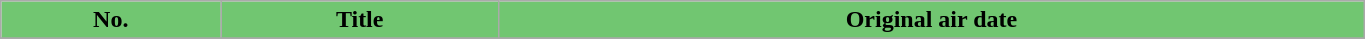<table class="wikitable plainrowheaders" width="72%">
<tr>
<th style="background-color: #71C671;">No.</th>
<th style="background-color: #71C671;">Title</th>
<th style="background-color: #71C671;">Original air date</th>
</tr>
<tr>
</tr>
</table>
